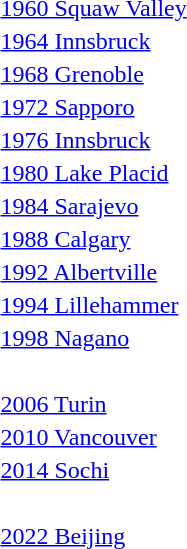<table>
<tr>
<td><a href='#'>1960 Squaw Valley</a><br></td>
<td></td>
<td></td>
<td></td>
</tr>
<tr>
<td><a href='#'>1964 Innsbruck</a><br></td>
<td></td>
<td></td>
<td></td>
</tr>
<tr>
<td><a href='#'>1968 Grenoble</a><br></td>
<td></td>
<td></td>
<td></td>
</tr>
<tr>
<td><a href='#'>1972 Sapporo</a><br></td>
<td></td>
<td></td>
<td></td>
</tr>
<tr>
<td><a href='#'>1976 Innsbruck</a><br></td>
<td></td>
<td></td>
<td></td>
</tr>
<tr>
<td><a href='#'>1980 Lake Placid</a><br></td>
<td></td>
<td></td>
<td></td>
</tr>
<tr>
<td><a href='#'>1984 Sarajevo</a><br></td>
<td></td>
<td></td>
<td></td>
</tr>
<tr>
<td><a href='#'>1988 Calgary</a><br></td>
<td></td>
<td></td>
<td></td>
</tr>
<tr>
<td><a href='#'>1992 Albertville</a><br></td>
<td></td>
<td></td>
<td></td>
</tr>
<tr>
<td><a href='#'>1994 Lillehammer</a><br></td>
<td></td>
<td></td>
<td></td>
</tr>
<tr>
<td><a href='#'>1998 Nagano</a><br></td>
<td></td>
<td></td>
<td></td>
</tr>
<tr>
<td><br></td>
<td></td>
<td></td>
<td></td>
</tr>
<tr>
<td><a href='#'>2006 Turin</a><br></td>
<td></td>
<td></td>
<td></td>
</tr>
<tr>
<td><a href='#'>2010 Vancouver</a><br></td>
<td></td>
<td></td>
<td></td>
</tr>
<tr>
<td><a href='#'>2014 Sochi</a><br></td>
<td></td>
<td></td>
<td></td>
</tr>
<tr valign="top">
<td><br></td>
<td></td>
<td></td>
<td></td>
</tr>
<tr>
<td><a href='#'>2022 Beijing</a> <br></td>
<td></td>
<td></td>
<td></td>
</tr>
<tr>
</tr>
</table>
